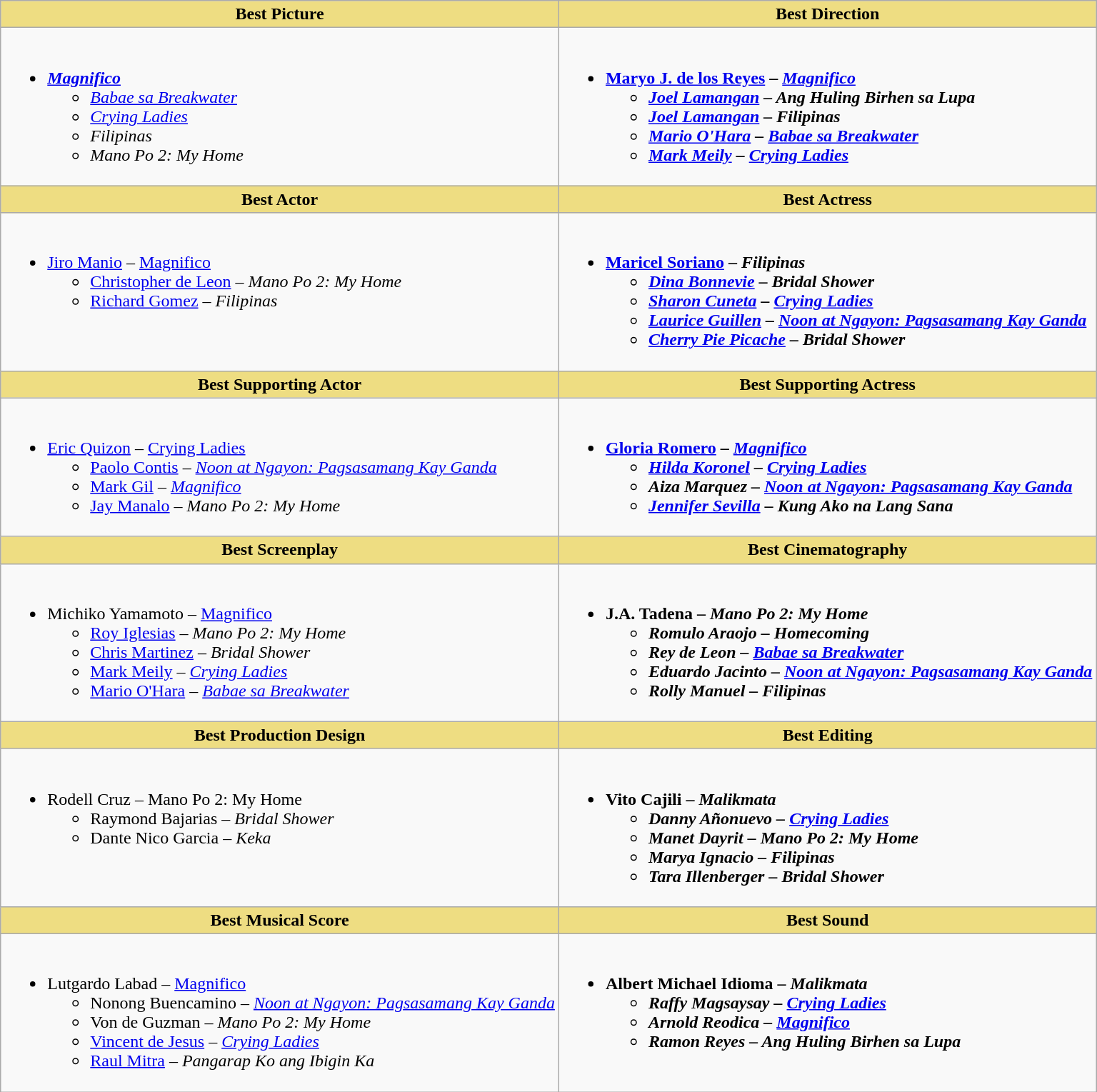<table class="wikitable">
<tr>
<th style="background:#EEDD82;" ! width:50%">Best Picture</th>
<th style="background:#EEDD82;" ! width:50%">Best Direction</th>
</tr>
<tr>
<td valign="top"><br><ul><li><strong><em><a href='#'>Magnifico</a></em></strong><ul><li><em><a href='#'>Babae sa Breakwater</a></em></li><li><em><a href='#'>Crying Ladies</a></em></li><li><em>Filipinas</em></li><li><em>Mano Po 2: My Home</em></li></ul></li></ul></td>
<td valign="top"><br><ul><li><strong><a href='#'>Maryo J. de los Reyes</a> – <em><a href='#'>Magnifico</a><strong><em><ul><li><a href='#'>Joel Lamangan</a> – </em>Ang Huling Birhen sa Lupa<em></li><li><a href='#'>Joel Lamangan</a> – </em>Filipinas<em></li><li><a href='#'>Mario O'Hara</a> – </em><a href='#'>Babae sa Breakwater</a><em></li><li><a href='#'>Mark Meily</a> – </em><a href='#'>Crying Ladies</a><em></li></ul></li></ul></td>
</tr>
<tr>
<th style="background:#EEDD82;" ! width:50%">Best Actor</th>
<th style="background:#EEDD82;" ! width:50%">Best Actress</th>
</tr>
<tr>
<td valign="top"><br><ul><li></strong><a href='#'>Jiro Manio</a> – </em><a href='#'>Magnifico</a></em></strong><ul><li><a href='#'>Christopher de Leon</a> – <em>Mano Po 2: My Home</em></li><li><a href='#'>Richard Gomez</a> – <em>Filipinas</em></li></ul></li></ul></td>
<td valign="top"><br><ul><li><strong><a href='#'>Maricel Soriano</a> – <em>Filipinas<strong><em><ul><li><a href='#'>Dina Bonnevie</a> – </em>Bridal Shower<em></li><li><a href='#'>Sharon Cuneta</a> – </em><a href='#'>Crying Ladies</a><em></li><li><a href='#'>Laurice Guillen</a> – </em><a href='#'>Noon at Ngayon: Pagsasamang Kay Ganda</a><em></li><li><a href='#'>Cherry Pie Picache</a> – </em>Bridal Shower<em></li></ul></li></ul></td>
</tr>
<tr>
<th style="background:#EEDD82;" ! width:50%">Best Supporting Actor</th>
<th style="background:#EEDD82;" ! width:50%">Best Supporting Actress</th>
</tr>
<tr>
<td valign="top"><br><ul><li></strong><a href='#'>Eric Quizon</a> – </em><a href='#'>Crying Ladies</a></em></strong><ul><li><a href='#'>Paolo Contis</a> – <em><a href='#'>Noon at Ngayon: Pagsasamang Kay Ganda</a></em></li><li><a href='#'>Mark Gil</a> – <em><a href='#'>Magnifico</a></em></li><li><a href='#'>Jay Manalo</a> – <em>Mano Po 2: My Home</em></li></ul></li></ul></td>
<td valign="top"><br><ul><li><strong><a href='#'>Gloria Romero</a> – <em><a href='#'>Magnifico</a><strong><em><ul><li><a href='#'>Hilda Koronel</a> – </em><a href='#'>Crying Ladies</a><em></li><li>Aiza Marquez – </em><a href='#'>Noon at Ngayon: Pagsasamang Kay Ganda</a><em></li><li><a href='#'>Jennifer Sevilla</a> – </em>Kung Ako na Lang Sana<em></li></ul></li></ul></td>
</tr>
<tr>
<th style="background:#EEDD82;" ! width:50%">Best Screenplay</th>
<th style="background:#EEDD82;" ! width:50%">Best Cinematography</th>
</tr>
<tr>
<td valign="top"><br><ul><li></strong>Michiko Yamamoto – </em><a href='#'>Magnifico</a></em></strong><ul><li><a href='#'>Roy Iglesias</a> – <em>Mano Po 2: My Home</em></li><li><a href='#'>Chris Martinez</a> – <em>Bridal Shower</em></li><li><a href='#'>Mark Meily</a> – <em><a href='#'>Crying Ladies</a></em></li><li><a href='#'>Mario O'Hara</a> – <em><a href='#'>Babae sa Breakwater</a></em></li></ul></li></ul></td>
<td valign="top"><br><ul><li><strong>J.A. Tadena – <em>Mano Po 2: My Home<strong><em><ul><li>Romulo Araojo – </em>Homecoming<em></li><li>Rey de Leon – </em><a href='#'>Babae sa Breakwater</a><em></li><li>Eduardo Jacinto – </em><a href='#'>Noon at Ngayon: Pagsasamang Kay Ganda</a><em></li><li>Rolly Manuel – </em>Filipinas<em></li></ul></li></ul></td>
</tr>
<tr>
<th style="background:#EEDD82;" ! width:50%">Best Production Design</th>
<th style="background:#EEDD82;" ! width:50%">Best Editing</th>
</tr>
<tr>
<td valign="top"><br><ul><li></strong>Rodell Cruz  – </em>Mano Po 2: My Home</em></strong><ul><li>Raymond Bajarias – <em>Bridal Shower</em></li><li>Dante Nico Garcia – <em>Keka</em></li></ul></li></ul></td>
<td valign="top"><br><ul><li><strong>Vito Cajili – <em>Malikmata<strong><em><ul><li>Danny Añonuevo – </em><a href='#'>Crying Ladies</a><em></li><li>Manet Dayrit – </em>Mano Po 2: My Home<em></li><li>Marya Ignacio – </em>Filipinas<em></li><li>Tara Illenberger – </em>Bridal Shower<em></li></ul></li></ul></td>
</tr>
<tr>
<th style="background:#EEDD82;" ! width:50%">Best Musical Score</th>
<th style="background:#EEDD82;" ! width:50%">Best Sound</th>
</tr>
<tr>
<td valign="top"><br><ul><li></strong>Lutgardo Labad – </em><a href='#'>Magnifico</a></em></strong><ul><li>Nonong Buencamino – <em><a href='#'>Noon at Ngayon: Pagsasamang Kay Ganda</a></em></li><li>Von de Guzman – <em>Mano Po 2: My Home</em></li><li><a href='#'>Vincent de Jesus</a> – <em><a href='#'>Crying Ladies</a></em></li><li><a href='#'>Raul Mitra</a> – <em>Pangarap Ko ang Ibigin Ka</em></li></ul></li></ul></td>
<td valign="top"><br><ul><li><strong>Albert Michael Idioma – <em>Malikmata<strong><em><ul><li>Raffy Magsaysay – </em><a href='#'>Crying Ladies</a><em></li><li>Arnold Reodica – </em><a href='#'>Magnifico</a><em></li><li>Ramon Reyes – </em>Ang Huling Birhen sa Lupa<em></li></ul></li></ul></td>
</tr>
</table>
